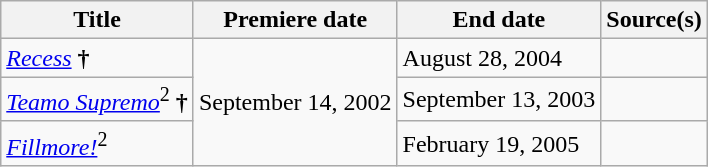<table class="wikitable sortable">
<tr>
<th>Title</th>
<th>Premiere date</th>
<th>End date</th>
<th>Source(s)</th>
</tr>
<tr>
<td><em><a href='#'>Recess</a></em> <strong>†</strong></td>
<td rowspan=3>September 14, 2002</td>
<td>August 28, 2004</td>
<td></td>
</tr>
<tr>
<td><em><a href='#'>Teamo Supremo</a></em><sup>2</sup> <strong>†</strong></td>
<td>September 13, 2003</td>
<td></td>
</tr>
<tr>
<td><em><a href='#'>Fillmore!</a></em><sup>2</sup></td>
<td>February 19, 2005</td>
<td></td>
</tr>
</table>
